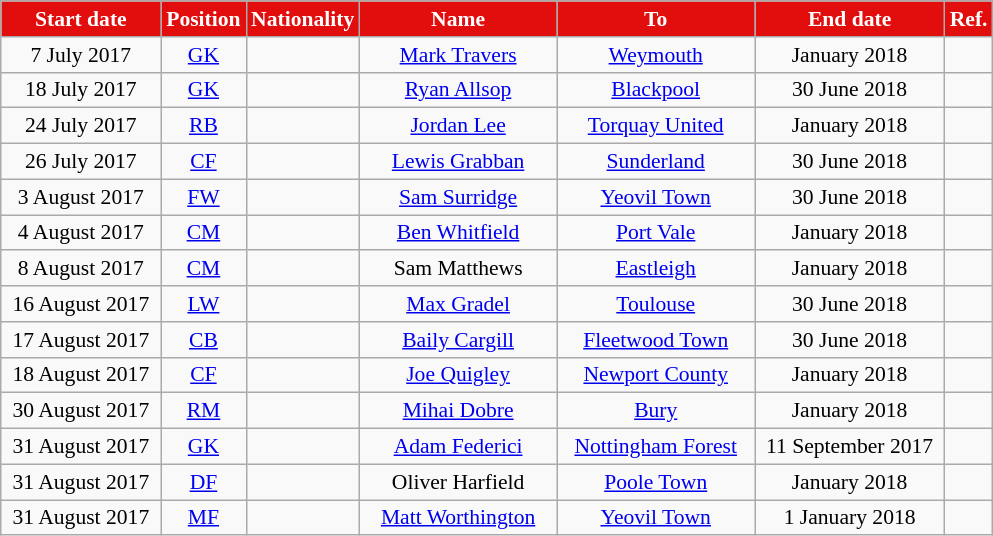<table class="wikitable" style="text-align:center; font-size:90%; ">
<tr>
<th style="background:#E20E0E; color:white; width:100px;">Start date</th>
<th style="background:#E20E0E; color:white; width:50px;">Position</th>
<th style="background:#E20E0E; color:white; width:50px;">Nationality</th>
<th style="background:#E20E0E; color:white; width:125px;">Name</th>
<th style="background:#E20E0E; color:white; width:125px;">To</th>
<th style="background:#E20E0E; color:white; width:120px;">End date</th>
<th style="background:#E20E0E; color:white; width:25px;">Ref.</th>
</tr>
<tr>
<td>7 July 2017</td>
<td><a href='#'>GK</a></td>
<td></td>
<td><a href='#'>Mark Travers</a></td>
<td><a href='#'>Weymouth</a></td>
<td>January 2018</td>
<td></td>
</tr>
<tr>
<td>18 July 2017</td>
<td><a href='#'>GK</a></td>
<td></td>
<td><a href='#'>Ryan Allsop</a></td>
<td><a href='#'>Blackpool</a></td>
<td>30 June 2018</td>
<td></td>
</tr>
<tr>
<td>24 July 2017</td>
<td><a href='#'>RB</a></td>
<td></td>
<td><a href='#'>Jordan Lee</a></td>
<td><a href='#'>Torquay United</a></td>
<td>January 2018</td>
<td></td>
</tr>
<tr>
<td>26 July 2017</td>
<td><a href='#'>CF</a></td>
<td></td>
<td><a href='#'>Lewis Grabban</a></td>
<td><a href='#'>Sunderland</a></td>
<td>30 June 2018</td>
<td></td>
</tr>
<tr>
<td>3 August 2017</td>
<td><a href='#'>FW</a></td>
<td></td>
<td><a href='#'>Sam Surridge</a></td>
<td><a href='#'>Yeovil Town</a></td>
<td>30 June 2018</td>
<td></td>
</tr>
<tr>
<td>4 August 2017</td>
<td><a href='#'>CM</a></td>
<td></td>
<td><a href='#'>Ben Whitfield</a></td>
<td><a href='#'>Port Vale</a></td>
<td>January 2018</td>
<td></td>
</tr>
<tr>
<td>8 August 2017</td>
<td><a href='#'>CM</a></td>
<td></td>
<td>Sam Matthews</td>
<td><a href='#'>Eastleigh</a></td>
<td>January 2018</td>
<td></td>
</tr>
<tr>
<td>16 August 2017</td>
<td><a href='#'>LW</a></td>
<td></td>
<td><a href='#'>Max Gradel</a></td>
<td><a href='#'>Toulouse</a></td>
<td>30 June 2018</td>
<td></td>
</tr>
<tr>
<td>17 August 2017</td>
<td><a href='#'>CB</a></td>
<td></td>
<td><a href='#'>Baily Cargill</a></td>
<td><a href='#'>Fleetwood Town</a></td>
<td>30 June 2018</td>
<td></td>
</tr>
<tr>
<td>18 August 2017</td>
<td><a href='#'>CF</a></td>
<td></td>
<td><a href='#'>Joe Quigley</a></td>
<td><a href='#'>Newport County</a></td>
<td>January 2018</td>
<td></td>
</tr>
<tr>
<td>30 August 2017</td>
<td><a href='#'>RM</a></td>
<td></td>
<td><a href='#'>Mihai Dobre</a></td>
<td><a href='#'>Bury</a></td>
<td>January 2018</td>
<td></td>
</tr>
<tr>
<td>31 August 2017</td>
<td><a href='#'>GK</a></td>
<td></td>
<td><a href='#'>Adam Federici</a></td>
<td><a href='#'>Nottingham Forest</a></td>
<td>11 September 2017</td>
<td></td>
</tr>
<tr>
<td>31 August 2017</td>
<td><a href='#'>DF</a></td>
<td></td>
<td>Oliver Harfield</td>
<td><a href='#'>Poole Town</a></td>
<td>January 2018</td>
<td></td>
</tr>
<tr>
<td>31 August 2017</td>
<td><a href='#'>MF</a></td>
<td></td>
<td><a href='#'>Matt Worthington</a></td>
<td><a href='#'>Yeovil Town</a></td>
<td>1 January 2018</td>
<td></td>
</tr>
</table>
